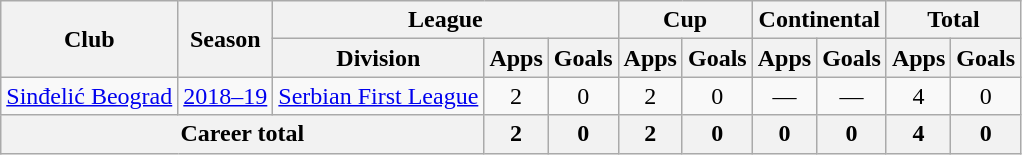<table class="wikitable" style="text-align: center;">
<tr>
<th rowspan="2">Club</th>
<th rowspan="2">Season</th>
<th colspan="3">League</th>
<th colspan="2">Cup</th>
<th colspan="2">Continental</th>
<th colspan="2">Total</th>
</tr>
<tr>
<th>Division</th>
<th>Apps</th>
<th>Goals</th>
<th>Apps</th>
<th>Goals</th>
<th>Apps</th>
<th>Goals</th>
<th>Apps</th>
<th>Goals</th>
</tr>
<tr>
<td rowspan="1"><a href='#'>Sinđelić Beograd</a></td>
<td><a href='#'>2018–19</a></td>
<td><a href='#'>Serbian First League</a></td>
<td>2</td>
<td>0</td>
<td>2</td>
<td>0</td>
<td>—</td>
<td>—</td>
<td>4</td>
<td>0</td>
</tr>
<tr>
<th colspan="3">Career total</th>
<th>2</th>
<th>0</th>
<th>2</th>
<th>0</th>
<th>0</th>
<th>0</th>
<th>4</th>
<th>0</th>
</tr>
</table>
